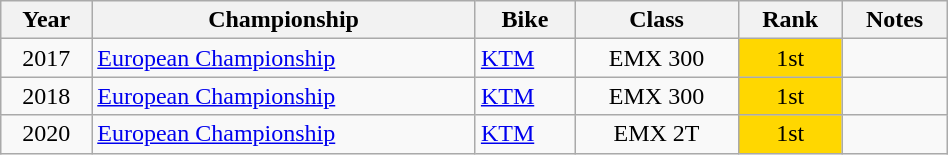<table class="wikitable" width=50% style="font-size:100%; text-align:center;">
<tr>
<th>Year</th>
<th>Championship</th>
<th>Bike</th>
<th>Class</th>
<th>Rank</th>
<th>Notes</th>
</tr>
<tr>
<td>2017</td>
<td align=left><a href='#'>European Championship</a></td>
<td align=left><a href='#'>KTM</a></td>
<td>EMX 300</td>
<td bgcolor=gold>1st</td>
<td></td>
</tr>
<tr>
<td>2018</td>
<td align=left><a href='#'>European Championship</a></td>
<td align=left><a href='#'>KTM</a></td>
<td>EMX 300</td>
<td bgcolor=gold>1st</td>
<td></td>
</tr>
<tr>
<td>2020</td>
<td align=left><a href='#'>European Championship</a></td>
<td align=left><a href='#'>KTM</a></td>
<td>EMX 2T</td>
<td bgcolor=gold>1st</td>
<td></td>
</tr>
</table>
